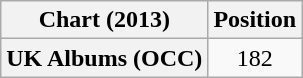<table class="wikitable plainrowheaders"  style="text-align:center">
<tr>
<th scope="col">Chart (2013)</th>
<th scope="col">Position</th>
</tr>
<tr>
<th scope="row">UK Albums (OCC)</th>
<td>182</td>
</tr>
</table>
